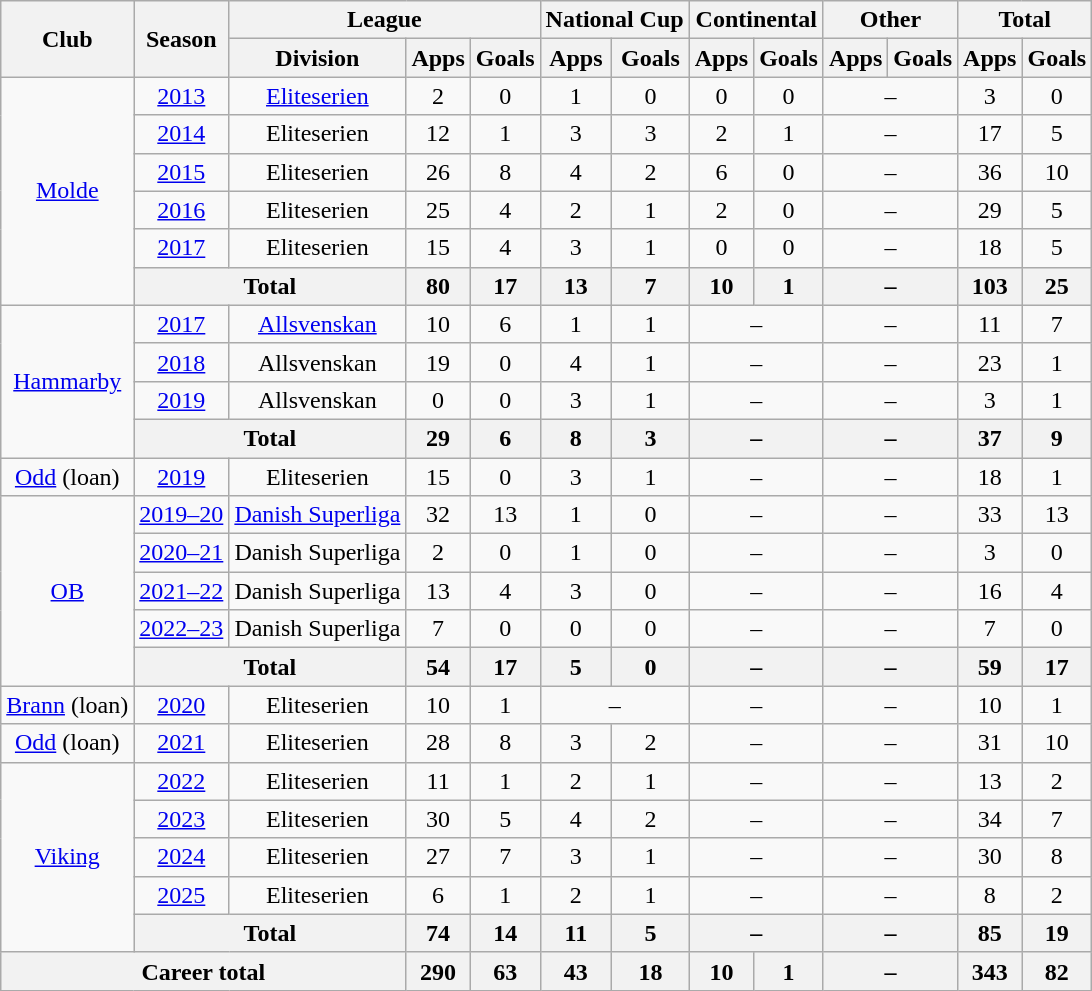<table class="wikitable" style="text-align:center">
<tr>
<th rowspan="2">Club</th>
<th rowspan="2">Season</th>
<th colspan="3">League</th>
<th colspan="2">National Cup</th>
<th colspan="2">Continental</th>
<th colspan="2">Other</th>
<th colspan="2">Total</th>
</tr>
<tr>
<th>Division</th>
<th>Apps</th>
<th>Goals</th>
<th>Apps</th>
<th>Goals</th>
<th>Apps</th>
<th>Goals</th>
<th>Apps</th>
<th>Goals</th>
<th>Apps</th>
<th>Goals</th>
</tr>
<tr>
<td rowspan="6"><a href='#'>Molde</a></td>
<td><a href='#'>2013</a></td>
<td><a href='#'>Eliteserien</a></td>
<td>2</td>
<td>0</td>
<td>1</td>
<td>0</td>
<td>0</td>
<td>0</td>
<td colspan="2">–</td>
<td>3</td>
<td>0</td>
</tr>
<tr>
<td><a href='#'>2014</a></td>
<td>Eliteserien</td>
<td>12</td>
<td>1</td>
<td>3</td>
<td>3</td>
<td>2</td>
<td>1</td>
<td colspan="2">–</td>
<td>17</td>
<td>5</td>
</tr>
<tr>
<td><a href='#'>2015</a></td>
<td>Eliteserien</td>
<td>26</td>
<td>8</td>
<td>4</td>
<td>2</td>
<td>6</td>
<td>0</td>
<td colspan="2">–</td>
<td>36</td>
<td>10</td>
</tr>
<tr>
<td><a href='#'>2016</a></td>
<td>Eliteserien</td>
<td>25</td>
<td>4</td>
<td>2</td>
<td>1</td>
<td>2</td>
<td>0</td>
<td colspan="2">–</td>
<td>29</td>
<td>5</td>
</tr>
<tr>
<td><a href='#'>2017</a></td>
<td>Eliteserien</td>
<td>15</td>
<td>4</td>
<td>3</td>
<td>1</td>
<td>0</td>
<td>0</td>
<td colspan="2">–</td>
<td>18</td>
<td>5</td>
</tr>
<tr>
<th colspan="2">Total</th>
<th>80</th>
<th>17</th>
<th>13</th>
<th>7</th>
<th>10</th>
<th>1</th>
<th colspan="2">–</th>
<th>103</th>
<th>25</th>
</tr>
<tr>
<td rowspan="4"><a href='#'>Hammarby</a></td>
<td><a href='#'>2017</a></td>
<td><a href='#'>Allsvenskan</a></td>
<td>10</td>
<td>6</td>
<td>1</td>
<td>1</td>
<td colspan="2">–</td>
<td colspan="2">–</td>
<td>11</td>
<td>7</td>
</tr>
<tr>
<td><a href='#'>2018</a></td>
<td>Allsvenskan</td>
<td>19</td>
<td>0</td>
<td>4</td>
<td>1</td>
<td colspan="2">–</td>
<td colspan="2">–</td>
<td>23</td>
<td>1</td>
</tr>
<tr>
<td><a href='#'>2019</a></td>
<td>Allsvenskan</td>
<td>0</td>
<td>0</td>
<td>3</td>
<td>1</td>
<td colspan="2">–</td>
<td colspan="2">–</td>
<td>3</td>
<td>1</td>
</tr>
<tr>
<th colspan="2">Total</th>
<th>29</th>
<th>6</th>
<th>8</th>
<th>3</th>
<th colspan="2">–</th>
<th colspan="2">–</th>
<th>37</th>
<th>9</th>
</tr>
<tr>
<td><a href='#'>Odd</a> (loan)</td>
<td><a href='#'>2019</a></td>
<td>Eliteserien</td>
<td>15</td>
<td>0</td>
<td>3</td>
<td>1</td>
<td colspan="2">–</td>
<td colspan="2">–</td>
<td>18</td>
<td>1</td>
</tr>
<tr>
<td rowspan="5"><a href='#'>OB</a></td>
<td><a href='#'>2019–20</a></td>
<td><a href='#'>Danish Superliga</a></td>
<td>32</td>
<td>13</td>
<td>1</td>
<td>0</td>
<td colspan="2">–</td>
<td colspan="2">–</td>
<td>33</td>
<td>13</td>
</tr>
<tr>
<td><a href='#'>2020–21</a></td>
<td>Danish Superliga</td>
<td>2</td>
<td>0</td>
<td>1</td>
<td>0</td>
<td colspan="2">–</td>
<td colspan="2">–</td>
<td>3</td>
<td>0</td>
</tr>
<tr>
<td><a href='#'>2021–22</a></td>
<td>Danish Superliga</td>
<td>13</td>
<td>4</td>
<td>3</td>
<td>0</td>
<td colspan="2">–</td>
<td colspan="2">–</td>
<td>16</td>
<td>4</td>
</tr>
<tr>
<td><a href='#'>2022–23</a></td>
<td>Danish Superliga</td>
<td>7</td>
<td>0</td>
<td>0</td>
<td>0</td>
<td colspan="2">–</td>
<td colspan="2">–</td>
<td>7</td>
<td>0</td>
</tr>
<tr>
<th colspan="2">Total</th>
<th>54</th>
<th>17</th>
<th>5</th>
<th>0</th>
<th colspan="2">–</th>
<th colspan="2">–</th>
<th>59</th>
<th>17</th>
</tr>
<tr>
<td><a href='#'>Brann</a> (loan)</td>
<td><a href='#'>2020</a></td>
<td>Eliteserien</td>
<td>10</td>
<td>1</td>
<td colspan="2">–</td>
<td colspan="2">–</td>
<td colspan="2">–</td>
<td>10</td>
<td>1</td>
</tr>
<tr>
<td><a href='#'>Odd</a> (loan)</td>
<td><a href='#'>2021</a></td>
<td>Eliteserien</td>
<td>28</td>
<td>8</td>
<td>3</td>
<td>2</td>
<td colspan="2">–</td>
<td colspan="2">–</td>
<td>31</td>
<td>10</td>
</tr>
<tr>
<td rowspan="5"><a href='#'>Viking</a></td>
<td><a href='#'>2022</a></td>
<td>Eliteserien</td>
<td>11</td>
<td>1</td>
<td>2</td>
<td>1</td>
<td colspan="2">–</td>
<td colspan="2">–</td>
<td>13</td>
<td>2</td>
</tr>
<tr>
<td><a href='#'>2023</a></td>
<td>Eliteserien</td>
<td>30</td>
<td>5</td>
<td>4</td>
<td>2</td>
<td colspan="2">–</td>
<td colspan="2">–</td>
<td>34</td>
<td>7</td>
</tr>
<tr>
<td><a href='#'>2024</a></td>
<td>Eliteserien</td>
<td>27</td>
<td>7</td>
<td>3</td>
<td>1</td>
<td colspan="2">–</td>
<td colspan="2">–</td>
<td>30</td>
<td>8</td>
</tr>
<tr>
<td><a href='#'>2025</a></td>
<td>Eliteserien</td>
<td>6</td>
<td>1</td>
<td>2</td>
<td>1</td>
<td colspan="2">–</td>
<td colspan="2">–</td>
<td>8</td>
<td>2</td>
</tr>
<tr>
<th colspan="2">Total</th>
<th>74</th>
<th>14</th>
<th>11</th>
<th>5</th>
<th colspan="2">–</th>
<th colspan="2">–</th>
<th>85</th>
<th>19</th>
</tr>
<tr>
<th colspan="3">Career total</th>
<th>290</th>
<th>63</th>
<th>43</th>
<th>18</th>
<th>10</th>
<th>1</th>
<th colspan="2">–</th>
<th>343</th>
<th>82</th>
</tr>
</table>
